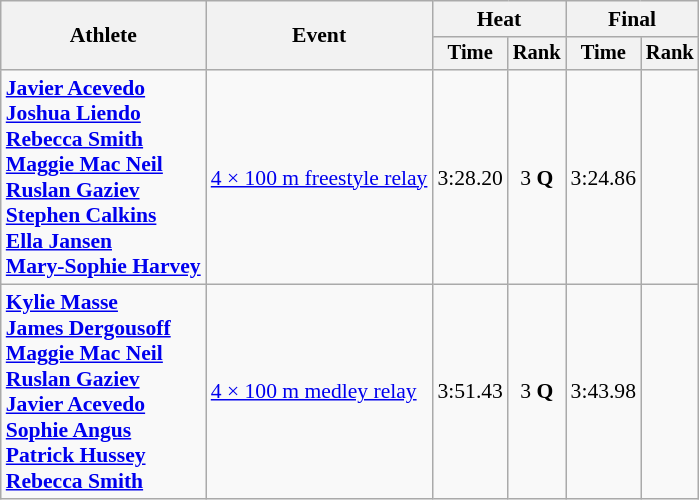<table class=wikitable style=font-size:90%>
<tr>
<th rowspan=2>Athlete</th>
<th rowspan=2>Event</th>
<th colspan=2>Heat</th>
<th colspan=2>Final</th>
</tr>
<tr style=font-size:95%>
<th>Time</th>
<th>Rank</th>
<th>Time</th>
<th>Rank</th>
</tr>
<tr align=center>
<td align=left><strong><a href='#'>Javier Acevedo</a><br><a href='#'>Joshua Liendo</a><br><a href='#'>Rebecca Smith</a><br><a href='#'>Maggie Mac Neil</a><br><a href='#'>Ruslan Gaziev</a><br><a href='#'>Stephen Calkins</a><br><a href='#'>Ella Jansen</a><br><a href='#'>Mary-Sophie Harvey</a></strong></td>
<td align=left><a href='#'>4 × 100 m freestyle relay</a></td>
<td>3:28.20</td>
<td>3 <strong>Q</strong></td>
<td>3:24.86</td>
<td></td>
</tr>
<tr align=center>
<td align=left><strong><a href='#'>Kylie Masse</a><br><a href='#'>James Dergousoff</a><br><a href='#'>Maggie Mac Neil</a><br><a href='#'>Ruslan Gaziev</a><br><a href='#'>Javier Acevedo</a><br><a href='#'>Sophie Angus</a><br><a href='#'>Patrick Hussey</a><br><a href='#'>Rebecca Smith</a></strong></td>
<td align=left><a href='#'>4 × 100 m medley relay</a></td>
<td>3:51.43</td>
<td>3 <strong>Q</strong></td>
<td>3:43.98</td>
<td></td>
</tr>
</table>
